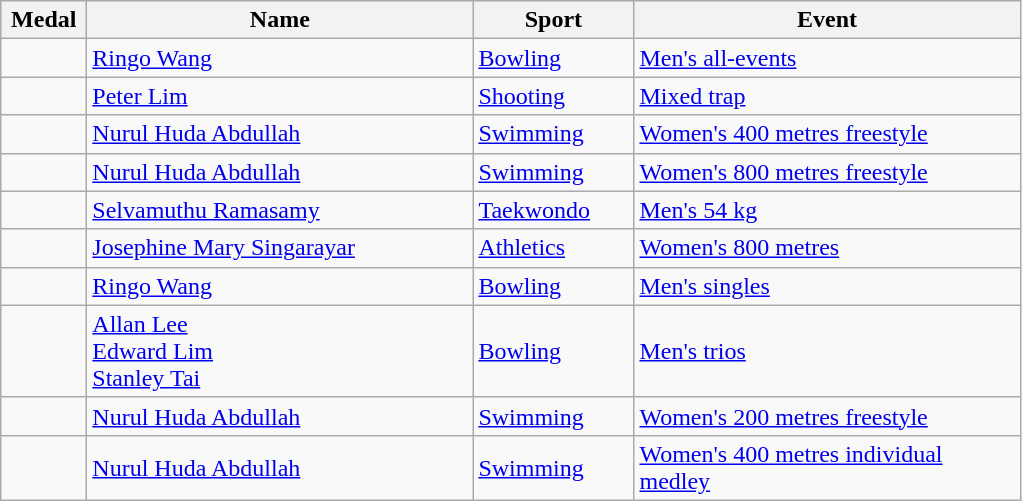<table class="wikitable sortable" style="font-size:100%">
<tr>
<th width="50">Medal</th>
<th width="250">Name</th>
<th width="100">Sport</th>
<th width="250">Event</th>
</tr>
<tr>
<td></td>
<td><a href='#'>Ringo Wang</a></td>
<td><a href='#'>Bowling</a></td>
<td><a href='#'>Men's all-events</a></td>
</tr>
<tr>
<td></td>
<td><a href='#'>Peter Lim</a></td>
<td><a href='#'>Shooting</a></td>
<td><a href='#'>Mixed trap</a></td>
</tr>
<tr>
<td></td>
<td><a href='#'>Nurul Huda Abdullah</a></td>
<td><a href='#'>Swimming</a></td>
<td><a href='#'>Women's 400 metres freestyle</a></td>
</tr>
<tr>
<td></td>
<td><a href='#'>Nurul Huda Abdullah</a></td>
<td><a href='#'>Swimming</a></td>
<td><a href='#'>Women's 800 metres freestyle</a></td>
</tr>
<tr>
<td></td>
<td><a href='#'>Selvamuthu Ramasamy</a></td>
<td><a href='#'>Taekwondo</a></td>
<td><a href='#'>Men's 54 kg</a></td>
</tr>
<tr>
<td></td>
<td><a href='#'>Josephine Mary Singarayar</a></td>
<td><a href='#'>Athletics</a></td>
<td><a href='#'>Women's 800 metres</a></td>
</tr>
<tr>
<td></td>
<td><a href='#'>Ringo Wang</a></td>
<td><a href='#'>Bowling</a></td>
<td><a href='#'>Men's singles</a></td>
</tr>
<tr>
<td></td>
<td><a href='#'>Allan Lee</a><br><a href='#'>Edward Lim</a><br><a href='#'>Stanley Tai</a></td>
<td><a href='#'>Bowling</a></td>
<td><a href='#'>Men's trios</a></td>
</tr>
<tr>
<td></td>
<td><a href='#'>Nurul Huda Abdullah</a></td>
<td><a href='#'>Swimming</a></td>
<td><a href='#'>Women's 200 metres freestyle</a></td>
</tr>
<tr>
<td></td>
<td><a href='#'>Nurul Huda Abdullah</a></td>
<td><a href='#'>Swimming</a></td>
<td><a href='#'>Women's 400 metres individual medley</a></td>
</tr>
</table>
